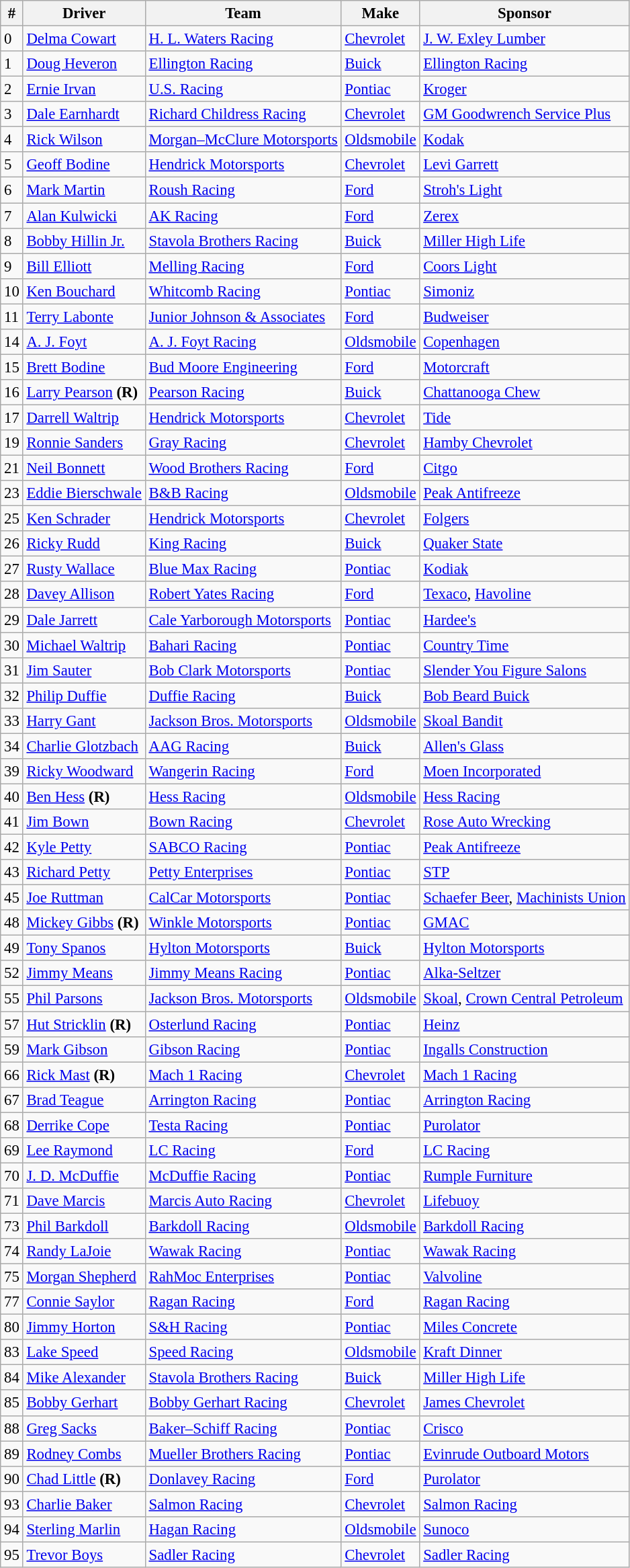<table class="wikitable" style="font-size:95%">
<tr>
<th>#</th>
<th>Driver</th>
<th>Team</th>
<th>Make</th>
<th>Sponsor</th>
</tr>
<tr>
<td>0</td>
<td><a href='#'>Delma Cowart</a></td>
<td><a href='#'>H. L. Waters Racing</a></td>
<td><a href='#'>Chevrolet</a></td>
<td><a href='#'>J. W. Exley Lumber</a></td>
</tr>
<tr>
<td>1</td>
<td><a href='#'>Doug Heveron</a></td>
<td><a href='#'>Ellington Racing</a></td>
<td><a href='#'>Buick</a></td>
<td><a href='#'>Ellington Racing</a></td>
</tr>
<tr>
<td>2</td>
<td><a href='#'>Ernie Irvan</a></td>
<td><a href='#'>U.S. Racing</a></td>
<td><a href='#'>Pontiac</a></td>
<td><a href='#'>Kroger</a></td>
</tr>
<tr>
<td>3</td>
<td><a href='#'>Dale Earnhardt</a></td>
<td><a href='#'>Richard Childress Racing</a></td>
<td><a href='#'>Chevrolet</a></td>
<td><a href='#'>GM Goodwrench Service Plus</a></td>
</tr>
<tr>
<td>4</td>
<td><a href='#'>Rick Wilson</a></td>
<td><a href='#'>Morgan–McClure Motorsports</a></td>
<td><a href='#'>Oldsmobile</a></td>
<td><a href='#'>Kodak</a></td>
</tr>
<tr>
<td>5</td>
<td><a href='#'>Geoff Bodine</a></td>
<td><a href='#'>Hendrick Motorsports</a></td>
<td><a href='#'>Chevrolet</a></td>
<td><a href='#'>Levi Garrett</a></td>
</tr>
<tr>
<td>6</td>
<td><a href='#'>Mark Martin</a></td>
<td><a href='#'>Roush Racing</a></td>
<td><a href='#'>Ford</a></td>
<td><a href='#'>Stroh's Light</a></td>
</tr>
<tr>
<td>7</td>
<td><a href='#'>Alan Kulwicki</a></td>
<td><a href='#'>AK Racing</a></td>
<td><a href='#'>Ford</a></td>
<td><a href='#'>Zerex</a></td>
</tr>
<tr>
<td>8</td>
<td><a href='#'>Bobby Hillin Jr.</a></td>
<td><a href='#'>Stavola Brothers Racing</a></td>
<td><a href='#'>Buick</a></td>
<td><a href='#'>Miller High Life</a></td>
</tr>
<tr>
<td>9</td>
<td><a href='#'>Bill Elliott</a></td>
<td><a href='#'>Melling Racing</a></td>
<td><a href='#'>Ford</a></td>
<td><a href='#'>Coors Light</a></td>
</tr>
<tr>
<td>10</td>
<td><a href='#'>Ken Bouchard</a></td>
<td><a href='#'>Whitcomb Racing</a></td>
<td><a href='#'>Pontiac</a></td>
<td><a href='#'>Simoniz</a></td>
</tr>
<tr>
<td>11</td>
<td><a href='#'>Terry Labonte</a></td>
<td><a href='#'>Junior Johnson & Associates</a></td>
<td><a href='#'>Ford</a></td>
<td><a href='#'>Budweiser</a></td>
</tr>
<tr>
<td>14</td>
<td><a href='#'>A. J. Foyt</a></td>
<td><a href='#'>A. J. Foyt Racing</a></td>
<td><a href='#'>Oldsmobile</a></td>
<td><a href='#'>Copenhagen</a></td>
</tr>
<tr>
<td>15</td>
<td><a href='#'>Brett Bodine</a></td>
<td><a href='#'>Bud Moore Engineering</a></td>
<td><a href='#'>Ford</a></td>
<td><a href='#'>Motorcraft</a></td>
</tr>
<tr>
<td>16</td>
<td><a href='#'>Larry Pearson</a> <strong>(R)</strong></td>
<td><a href='#'>Pearson Racing</a></td>
<td><a href='#'>Buick</a></td>
<td><a href='#'>Chattanooga Chew</a></td>
</tr>
<tr>
<td>17</td>
<td><a href='#'>Darrell Waltrip</a></td>
<td><a href='#'>Hendrick Motorsports</a></td>
<td><a href='#'>Chevrolet</a></td>
<td><a href='#'>Tide</a></td>
</tr>
<tr>
<td>19</td>
<td><a href='#'>Ronnie Sanders</a></td>
<td><a href='#'>Gray Racing</a></td>
<td><a href='#'>Chevrolet</a></td>
<td><a href='#'>Hamby Chevrolet</a></td>
</tr>
<tr>
<td>21</td>
<td><a href='#'>Neil Bonnett</a></td>
<td><a href='#'>Wood Brothers Racing</a></td>
<td><a href='#'>Ford</a></td>
<td><a href='#'>Citgo</a></td>
</tr>
<tr>
<td>23</td>
<td><a href='#'>Eddie Bierschwale</a></td>
<td><a href='#'>B&B Racing</a></td>
<td><a href='#'>Oldsmobile</a></td>
<td><a href='#'>Peak Antifreeze</a></td>
</tr>
<tr>
<td>25</td>
<td><a href='#'>Ken Schrader</a></td>
<td><a href='#'>Hendrick Motorsports</a></td>
<td><a href='#'>Chevrolet</a></td>
<td><a href='#'>Folgers</a></td>
</tr>
<tr>
<td>26</td>
<td><a href='#'>Ricky Rudd</a></td>
<td><a href='#'>King Racing</a></td>
<td><a href='#'>Buick</a></td>
<td><a href='#'>Quaker State</a></td>
</tr>
<tr>
<td>27</td>
<td><a href='#'>Rusty Wallace</a></td>
<td><a href='#'>Blue Max Racing</a></td>
<td><a href='#'>Pontiac</a></td>
<td><a href='#'>Kodiak</a></td>
</tr>
<tr>
<td>28</td>
<td><a href='#'>Davey Allison</a></td>
<td><a href='#'>Robert Yates Racing</a></td>
<td><a href='#'>Ford</a></td>
<td><a href='#'>Texaco</a>, <a href='#'>Havoline</a></td>
</tr>
<tr>
<td>29</td>
<td><a href='#'>Dale Jarrett</a></td>
<td><a href='#'>Cale Yarborough Motorsports</a></td>
<td><a href='#'>Pontiac</a></td>
<td><a href='#'>Hardee's</a></td>
</tr>
<tr>
<td>30</td>
<td><a href='#'>Michael Waltrip</a></td>
<td><a href='#'>Bahari Racing</a></td>
<td><a href='#'>Pontiac</a></td>
<td><a href='#'>Country Time</a></td>
</tr>
<tr>
<td>31</td>
<td><a href='#'>Jim Sauter</a></td>
<td><a href='#'>Bob Clark Motorsports</a></td>
<td><a href='#'>Pontiac</a></td>
<td><a href='#'>Slender You Figure Salons</a></td>
</tr>
<tr>
<td>32</td>
<td><a href='#'>Philip Duffie</a></td>
<td><a href='#'>Duffie Racing</a></td>
<td><a href='#'>Buick</a></td>
<td><a href='#'>Bob Beard Buick</a></td>
</tr>
<tr>
<td>33</td>
<td><a href='#'>Harry Gant</a></td>
<td><a href='#'>Jackson Bros. Motorsports</a></td>
<td><a href='#'>Oldsmobile</a></td>
<td><a href='#'>Skoal Bandit</a></td>
</tr>
<tr>
<td>34</td>
<td><a href='#'>Charlie Glotzbach</a></td>
<td><a href='#'>AAG Racing</a></td>
<td><a href='#'>Buick</a></td>
<td><a href='#'>Allen's Glass</a></td>
</tr>
<tr>
<td>39</td>
<td><a href='#'>Ricky Woodward</a></td>
<td><a href='#'>Wangerin Racing</a></td>
<td><a href='#'>Ford</a></td>
<td><a href='#'>Moen Incorporated</a></td>
</tr>
<tr>
<td>40</td>
<td><a href='#'>Ben Hess</a> <strong>(R)</strong></td>
<td><a href='#'>Hess Racing</a></td>
<td><a href='#'>Oldsmobile</a></td>
<td><a href='#'>Hess Racing</a></td>
</tr>
<tr>
<td>41</td>
<td><a href='#'>Jim Bown</a></td>
<td><a href='#'>Bown Racing</a></td>
<td><a href='#'>Chevrolet</a></td>
<td><a href='#'>Rose Auto Wrecking</a></td>
</tr>
<tr>
<td>42</td>
<td><a href='#'>Kyle Petty</a></td>
<td><a href='#'>SABCO Racing</a></td>
<td><a href='#'>Pontiac</a></td>
<td><a href='#'>Peak Antifreeze</a></td>
</tr>
<tr>
<td>43</td>
<td><a href='#'>Richard Petty</a></td>
<td><a href='#'>Petty Enterprises</a></td>
<td><a href='#'>Pontiac</a></td>
<td><a href='#'>STP</a></td>
</tr>
<tr>
<td>45</td>
<td><a href='#'>Joe Ruttman</a></td>
<td><a href='#'>CalCar Motorsports</a></td>
<td><a href='#'>Pontiac</a></td>
<td><a href='#'>Schaefer Beer</a>, <a href='#'>Machinists Union</a></td>
</tr>
<tr>
<td>48</td>
<td><a href='#'>Mickey Gibbs</a> <strong>(R)</strong></td>
<td><a href='#'>Winkle Motorsports</a></td>
<td><a href='#'>Pontiac</a></td>
<td><a href='#'>GMAC</a></td>
</tr>
<tr>
<td>49</td>
<td><a href='#'>Tony Spanos</a></td>
<td><a href='#'>Hylton Motorsports</a></td>
<td><a href='#'>Buick</a></td>
<td><a href='#'>Hylton Motorsports</a></td>
</tr>
<tr>
<td>52</td>
<td><a href='#'>Jimmy Means</a></td>
<td><a href='#'>Jimmy Means Racing</a></td>
<td><a href='#'>Pontiac</a></td>
<td><a href='#'>Alka-Seltzer</a></td>
</tr>
<tr>
<td>55</td>
<td><a href='#'>Phil Parsons</a></td>
<td><a href='#'>Jackson Bros. Motorsports</a></td>
<td><a href='#'>Oldsmobile</a></td>
<td><a href='#'>Skoal</a>, <a href='#'>Crown Central Petroleum</a></td>
</tr>
<tr>
<td>57</td>
<td><a href='#'>Hut Stricklin</a> <strong>(R)</strong></td>
<td><a href='#'>Osterlund Racing</a></td>
<td><a href='#'>Pontiac</a></td>
<td><a href='#'>Heinz</a></td>
</tr>
<tr>
<td>59</td>
<td><a href='#'>Mark Gibson</a></td>
<td><a href='#'>Gibson Racing</a></td>
<td><a href='#'>Pontiac</a></td>
<td><a href='#'>Ingalls Construction</a></td>
</tr>
<tr>
<td>66</td>
<td><a href='#'>Rick Mast</a> <strong>(R)</strong></td>
<td><a href='#'>Mach 1 Racing</a></td>
<td><a href='#'>Chevrolet</a></td>
<td><a href='#'>Mach 1 Racing</a></td>
</tr>
<tr>
<td>67</td>
<td><a href='#'>Brad Teague</a></td>
<td><a href='#'>Arrington Racing</a></td>
<td><a href='#'>Pontiac</a></td>
<td><a href='#'>Arrington Racing</a></td>
</tr>
<tr>
<td>68</td>
<td><a href='#'>Derrike Cope</a></td>
<td><a href='#'>Testa Racing</a></td>
<td><a href='#'>Pontiac</a></td>
<td><a href='#'>Purolator</a></td>
</tr>
<tr>
<td>69</td>
<td><a href='#'>Lee Raymond</a></td>
<td><a href='#'>LC Racing</a></td>
<td><a href='#'>Ford</a></td>
<td><a href='#'>LC Racing</a></td>
</tr>
<tr>
<td>70</td>
<td><a href='#'>J. D. McDuffie</a></td>
<td><a href='#'>McDuffie Racing</a></td>
<td><a href='#'>Pontiac</a></td>
<td><a href='#'>Rumple Furniture</a></td>
</tr>
<tr>
<td>71</td>
<td><a href='#'>Dave Marcis</a></td>
<td><a href='#'>Marcis Auto Racing</a></td>
<td><a href='#'>Chevrolet</a></td>
<td><a href='#'>Lifebuoy</a></td>
</tr>
<tr>
<td>73</td>
<td><a href='#'>Phil Barkdoll</a></td>
<td><a href='#'>Barkdoll Racing</a></td>
<td><a href='#'>Oldsmobile</a></td>
<td><a href='#'>Barkdoll Racing</a></td>
</tr>
<tr>
<td>74</td>
<td><a href='#'>Randy LaJoie</a></td>
<td><a href='#'>Wawak Racing</a></td>
<td><a href='#'>Pontiac</a></td>
<td><a href='#'>Wawak Racing</a></td>
</tr>
<tr>
<td>75</td>
<td><a href='#'>Morgan Shepherd</a></td>
<td><a href='#'>RahMoc Enterprises</a></td>
<td><a href='#'>Pontiac</a></td>
<td><a href='#'>Valvoline</a></td>
</tr>
<tr>
<td>77</td>
<td><a href='#'>Connie Saylor</a></td>
<td><a href='#'>Ragan Racing</a></td>
<td><a href='#'>Ford</a></td>
<td><a href='#'>Ragan Racing</a></td>
</tr>
<tr>
<td>80</td>
<td><a href='#'>Jimmy Horton</a></td>
<td><a href='#'>S&H Racing</a></td>
<td><a href='#'>Pontiac</a></td>
<td><a href='#'>Miles Concrete</a></td>
</tr>
<tr>
<td>83</td>
<td><a href='#'>Lake Speed</a></td>
<td><a href='#'>Speed Racing</a></td>
<td><a href='#'>Oldsmobile</a></td>
<td><a href='#'>Kraft Dinner</a></td>
</tr>
<tr>
<td>84</td>
<td><a href='#'>Mike Alexander</a></td>
<td><a href='#'>Stavola Brothers Racing</a></td>
<td><a href='#'>Buick</a></td>
<td><a href='#'>Miller High Life</a></td>
</tr>
<tr>
<td>85</td>
<td><a href='#'>Bobby Gerhart</a></td>
<td><a href='#'>Bobby Gerhart Racing</a></td>
<td><a href='#'>Chevrolet</a></td>
<td><a href='#'>James Chevrolet</a></td>
</tr>
<tr>
<td>88</td>
<td><a href='#'>Greg Sacks</a></td>
<td><a href='#'>Baker–Schiff Racing</a></td>
<td><a href='#'>Pontiac</a></td>
<td><a href='#'>Crisco</a></td>
</tr>
<tr>
<td>89</td>
<td><a href='#'>Rodney Combs</a></td>
<td><a href='#'>Mueller Brothers Racing</a></td>
<td><a href='#'>Pontiac</a></td>
<td><a href='#'>Evinrude Outboard Motors</a></td>
</tr>
<tr>
<td>90</td>
<td><a href='#'>Chad Little</a> <strong>(R)</strong></td>
<td><a href='#'>Donlavey Racing</a></td>
<td><a href='#'>Ford</a></td>
<td><a href='#'>Purolator</a></td>
</tr>
<tr>
<td>93</td>
<td><a href='#'>Charlie Baker</a></td>
<td><a href='#'>Salmon Racing</a></td>
<td><a href='#'>Chevrolet</a></td>
<td><a href='#'>Salmon Racing</a></td>
</tr>
<tr>
<td>94</td>
<td><a href='#'>Sterling Marlin</a></td>
<td><a href='#'>Hagan Racing</a></td>
<td><a href='#'>Oldsmobile</a></td>
<td><a href='#'>Sunoco</a></td>
</tr>
<tr>
<td>95</td>
<td><a href='#'>Trevor Boys</a></td>
<td><a href='#'>Sadler Racing</a></td>
<td><a href='#'>Chevrolet</a></td>
<td><a href='#'>Sadler Racing</a></td>
</tr>
</table>
